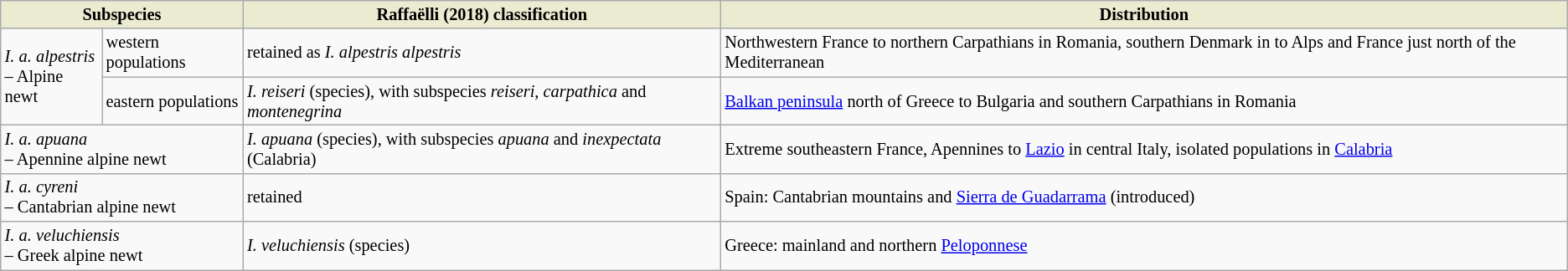<table class="wikitable">
<tr style="font-size: 85%" |>
<th colspan=2; style="background: rgb(235,235,210)">Subspecies</th>
<th style="background: rgb(235,235,210)">Raffaëlli (2018) classification</th>
<th style="background: rgb(235,235,210)">Distribution</th>
</tr>
<tr style="font-size: 85%" |>
<td rowspan=2><em>I. a. alpestris</em> <br>– Alpine newt</td>
<td>western populations</td>
<td>retained as <em>I. alpestris alpestris</em></td>
<td>Northwestern France to northern Carpathians in Romania, southern Denmark in to Alps and France just north of the Mediterranean</td>
</tr>
<tr style="font-size: 85%" |>
<td>eastern populations</td>
<td><em>I. reiseri</em> (species), with subspecies <em>reiseri</em>, <em>carpathica</em> and <em>montenegrina</em></td>
<td><a href='#'>Balkan peninsula</a> north of Greece to Bulgaria and southern Carpathians in Romania</td>
</tr>
<tr style="font-size: 85%" |>
<td colspan=2><em>I. a. apuana</em> <br>– Apennine alpine newt</td>
<td><em>I. apuana</em> (species), with subspecies <em>apuana</em> and <em>inexpectata</em> (Calabria)</td>
<td>Extreme southeastern France, Apennines to <a href='#'>Lazio</a> in central Italy, isolated populations in <a href='#'>Calabria</a></td>
</tr>
<tr style="font-size: 85%" |>
<td colspan=2><em>I. a. cyreni</em> <br>– Cantabrian alpine newt</td>
<td>retained</td>
<td>Spain: Cantabrian mountains and <a href='#'>Sierra de Guadarrama</a> (introduced)</td>
</tr>
<tr style="font-size: 85%" |>
<td colspan=2><em>I. a. veluchiensis</em> <br>– Greek alpine newt</td>
<td><em>I. veluchiensis</em> (species)</td>
<td>Greece: mainland and northern <a href='#'>Peloponnese</a></td>
</tr>
</table>
